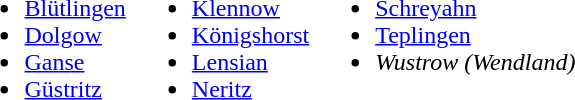<table>
<tr style="vertical-align:top">
<td><br><ul><li><a href='#'>Blütlingen</a></li><li><a href='#'>Dolgow</a></li><li><a href='#'>Ganse</a></li><li><a href='#'>Güstritz</a></li></ul></td>
<td><br><ul><li><a href='#'>Klennow</a></li><li><a href='#'>Königshorst</a></li><li><a href='#'>Lensian</a></li><li><a href='#'>Neritz</a></li></ul></td>
<td><br><ul><li><a href='#'>Schreyahn</a></li><li><a href='#'>Teplingen</a></li><li><em>Wustrow (Wendland)</em></li></ul></td>
</tr>
</table>
